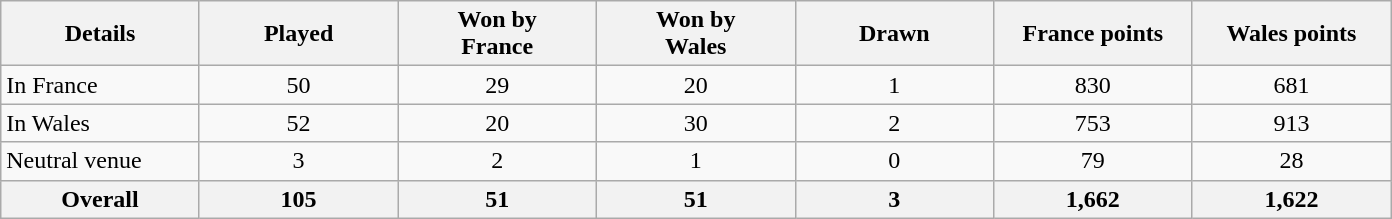<table class="wikitable sortable">
<tr>
<th width="125">Details</th>
<th width="125">Played</th>
<th width="125">Won by<br>France</th>
<th width="125">Won by<br>Wales</th>
<th width="125">Drawn</th>
<th width="125">France points</th>
<th width="125">Wales points</th>
</tr>
<tr>
<td>In France</td>
<td align=center>50</td>
<td align=center>29</td>
<td align=center>20</td>
<td align=center>1</td>
<td align=center>830</td>
<td align=center>681</td>
</tr>
<tr>
<td>In Wales</td>
<td align=center>52</td>
<td align=center>20</td>
<td align=center>30</td>
<td align=center>2</td>
<td align=center>753</td>
<td align=center>913</td>
</tr>
<tr>
<td>Neutral venue</td>
<td align=center>3</td>
<td align=center>2</td>
<td align=center>1</td>
<td align=center>0</td>
<td align=center>79</td>
<td align=center>28</td>
</tr>
<tr>
<th align=center>Overall</th>
<th align=center>105</th>
<th align=center>51</th>
<th align=center>51</th>
<th align=center>3</th>
<th align=center>1,662</th>
<th align=center>1,622</th>
</tr>
</table>
